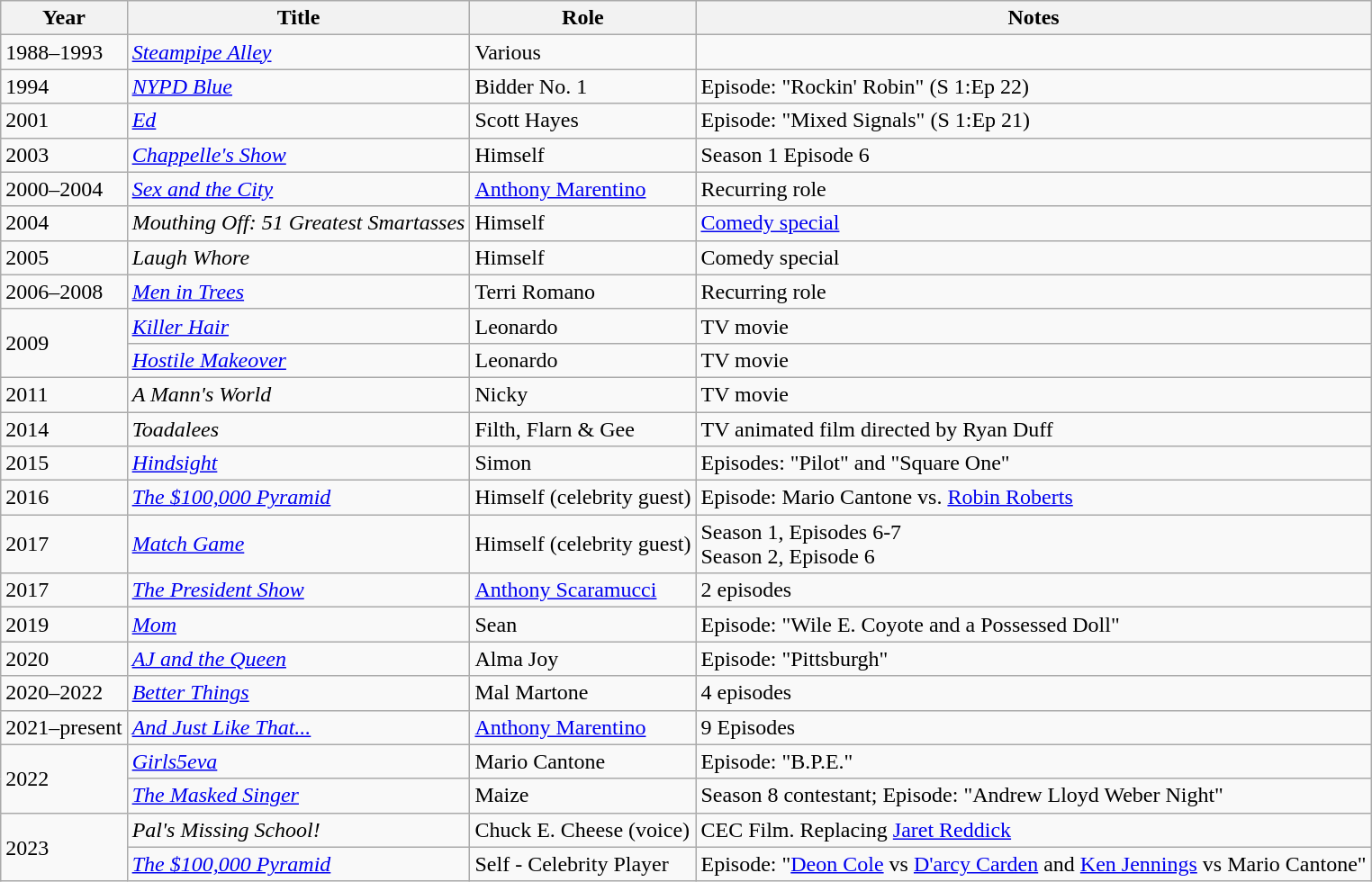<table class="wikitable sortable">
<tr>
<th>Year</th>
<th>Title</th>
<th>Role</th>
<th class="unsortable">Notes</th>
</tr>
<tr>
<td>1988–1993</td>
<td><em><a href='#'>Steampipe Alley</a></em></td>
<td>Various</td>
<td></td>
</tr>
<tr>
<td>1994</td>
<td><em><a href='#'>NYPD Blue</a></em></td>
<td>Bidder No. 1</td>
<td>Episode: "Rockin' Robin" (S 1:Ep 22)</td>
</tr>
<tr>
<td>2001</td>
<td><em><a href='#'>Ed</a></em></td>
<td>Scott Hayes</td>
<td>Episode: "Mixed Signals" (S 1:Ep 21)</td>
</tr>
<tr>
<td>2003</td>
<td><em><a href='#'>Chappelle's Show</a></em></td>
<td>Himself</td>
<td>Season 1 Episode 6</td>
</tr>
<tr>
<td>2000–2004</td>
<td><em><a href='#'>Sex and the City</a></em></td>
<td><a href='#'>Anthony Marentino</a></td>
<td>Recurring role</td>
</tr>
<tr>
<td>2004</td>
<td><em>Mouthing Off: 51 Greatest Smartasses</em></td>
<td>Himself</td>
<td><a href='#'>Comedy special</a></td>
</tr>
<tr>
<td>2005</td>
<td><em>Laugh Whore</em></td>
<td>Himself</td>
<td>Comedy special</td>
</tr>
<tr>
<td>2006–2008</td>
<td><em><a href='#'>Men in Trees</a></em></td>
<td>Terri Romano</td>
<td>Recurring role</td>
</tr>
<tr>
<td rowspan="2">2009</td>
<td><em><a href='#'>Killer Hair</a></em></td>
<td>Leonardo</td>
<td>TV movie</td>
</tr>
<tr>
<td><em><a href='#'>Hostile Makeover</a></em></td>
<td>Leonardo</td>
<td>TV movie</td>
</tr>
<tr>
<td>2011</td>
<td><em>A Mann's World</em></td>
<td>Nicky</td>
<td>TV movie</td>
</tr>
<tr>
<td>2014</td>
<td><em>Toadalees</em></td>
<td>Filth, Flarn & Gee</td>
<td>TV animated film directed by Ryan Duff</td>
</tr>
<tr>
<td>2015</td>
<td><em><a href='#'>Hindsight</a></em></td>
<td>Simon</td>
<td>Episodes: "Pilot" and "Square One"</td>
</tr>
<tr>
<td>2016</td>
<td><em><a href='#'>The $100,000 Pyramid</a></em></td>
<td>Himself (celebrity guest)</td>
<td>Episode: Mario Cantone vs. <a href='#'>Robin Roberts</a></td>
</tr>
<tr>
<td>2017</td>
<td><em><a href='#'>Match Game</a></em></td>
<td>Himself (celebrity guest)</td>
<td>Season 1, Episodes 6-7<br>Season 2, Episode 6</td>
</tr>
<tr>
<td>2017</td>
<td><em><a href='#'>The President Show</a></em></td>
<td><a href='#'>Anthony Scaramucci</a></td>
<td>2 episodes</td>
</tr>
<tr>
<td>2019</td>
<td><em><a href='#'>Mom</a></em></td>
<td>Sean</td>
<td>Episode: "Wile E. Coyote and a Possessed Doll"</td>
</tr>
<tr>
<td>2020</td>
<td><em><a href='#'>AJ and the Queen</a></em></td>
<td>Alma Joy</td>
<td>Episode: "Pittsburgh"</td>
</tr>
<tr>
<td>2020–2022</td>
<td><em><a href='#'>Better Things</a></em></td>
<td>Mal Martone</td>
<td>4 episodes</td>
</tr>
<tr>
<td>2021–present</td>
<td><em><a href='#'>And Just Like That...</a></em></td>
<td><a href='#'>Anthony Marentino</a></td>
<td>9 Episodes</td>
</tr>
<tr>
<td rowspan="2">2022</td>
<td><em><a href='#'>Girls5eva</a></em></td>
<td>Mario Cantone</td>
<td>Episode: "B.P.E."</td>
</tr>
<tr>
<td><em><a href='#'>The Masked Singer</a></em></td>
<td>Maize</td>
<td>Season 8 contestant; Episode: "Andrew Lloyd Weber Night"</td>
</tr>
<tr>
<td rowspan="2">2023</td>
<td><em>Pal's Missing School!</em></td>
<td>Chuck E. Cheese (voice)</td>
<td>CEC Film. Replacing <a href='#'>Jaret Reddick</a></td>
</tr>
<tr>
<td><em><a href='#'>The $100,000 Pyramid</a></em></td>
<td>Self - Celebrity Player</td>
<td>Episode: "<a href='#'>Deon Cole</a> vs <a href='#'>D'arcy Carden</a> and <a href='#'>Ken Jennings</a> vs Mario Cantone"</td>
</tr>
</table>
